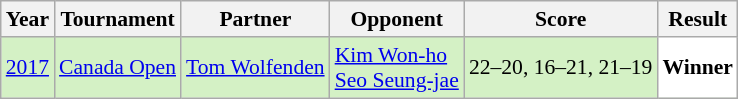<table class="sortable wikitable" style="font-size: 90%;">
<tr>
<th>Year</th>
<th>Tournament</th>
<th>Partner</th>
<th>Opponent</th>
<th>Score</th>
<th>Result</th>
</tr>
<tr style="background:#D4F1C5">
<td align="center"><a href='#'>2017</a></td>
<td align="left"><a href='#'>Canada Open</a></td>
<td align="left"> <a href='#'>Tom Wolfenden</a></td>
<td align="left"> <a href='#'>Kim Won-ho</a> <br>  <a href='#'>Seo Seung-jae</a></td>
<td align="left">22–20, 16–21, 21–19</td>
<td style="text-align:left; background:white"> <strong>Winner</strong></td>
</tr>
</table>
